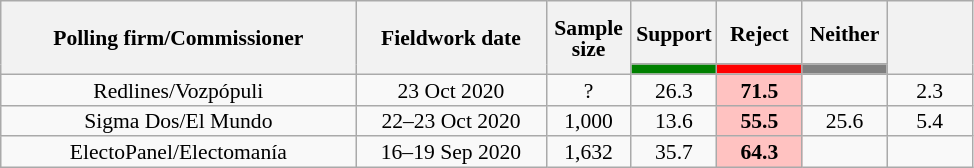<table class="wikitable" style="text-align:center; font-size:90%; line-height:14px;">
<tr style="height:42px;">
<th style="width:230px;" rowspan="2">Polling firm/Commissioner</th>
<th style="width:120px;" rowspan="2">Fieldwork date</th>
<th style="width:50px;" rowspan="2">Sample size</th>
<th style="width:50px;">Support</th>
<th style="width:50px;">Reject</th>
<th style="width:50px;">Neither</th>
<th style="width:50px;" rowspan="2"></th>
</tr>
<tr>
<th style="color:inherit;background:#008000;"></th>
<th style="color:inherit;background:#FF0000;"></th>
<th style="color:inherit;background:#808080;"></th>
</tr>
<tr>
<td>Redlines/Vozpópuli</td>
<td>23 Oct 2020</td>
<td>?</td>
<td>26.3</td>
<td style="background:#FFC2C1;"><strong>71.5</strong></td>
<td></td>
<td>2.3</td>
</tr>
<tr>
<td>Sigma Dos/El Mundo</td>
<td>22–23 Oct 2020</td>
<td>1,000</td>
<td>13.6</td>
<td style="background:#FFC2C1;"><strong>55.5</strong></td>
<td>25.6</td>
<td>5.4</td>
</tr>
<tr>
<td>ElectoPanel/Electomanía</td>
<td>16–19 Sep 2020</td>
<td>1,632</td>
<td>35.7</td>
<td style="background:#FFC2C1;"><strong>64.3</strong></td>
<td></td>
<td></td>
</tr>
</table>
